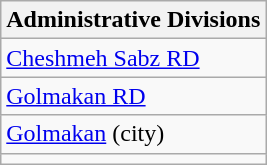<table class="wikitable">
<tr>
<th>Administrative Divisions</th>
</tr>
<tr>
<td><a href='#'>Cheshmeh Sabz RD</a></td>
</tr>
<tr>
<td><a href='#'>Golmakan RD</a></td>
</tr>
<tr>
<td><a href='#'>Golmakan</a> (city)</td>
</tr>
<tr>
<td colspan=1></td>
</tr>
</table>
